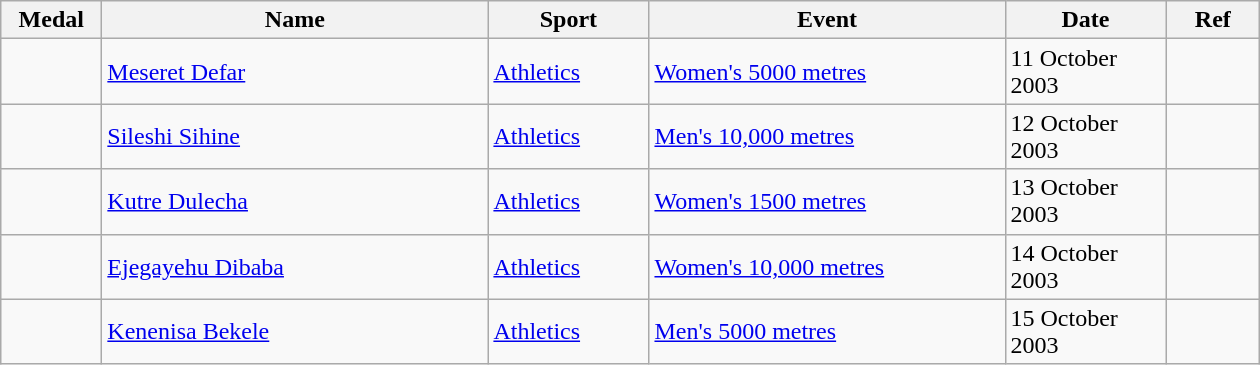<table class="wikitable sortable" style="font-size:100%">
<tr>
<th width="60">Medal</th>
<th width="250">Name</th>
<th width="100">Sport</th>
<th width="230">Event</th>
<th width="100">Date</th>
<th width="55">Ref</th>
</tr>
<tr>
<td></td>
<td><a href='#'>Meseret Defar</a></td>
<td><a href='#'>Athletics</a></td>
<td><a href='#'>Women's 5000 metres</a></td>
<td>11 October 2003</td>
<td></td>
</tr>
<tr>
<td></td>
<td><a href='#'>Sileshi Sihine</a></td>
<td><a href='#'>Athletics</a></td>
<td><a href='#'>Men's 10,000 metres</a></td>
<td>12 October 2003</td>
<td></td>
</tr>
<tr>
<td></td>
<td><a href='#'>Kutre Dulecha</a></td>
<td><a href='#'>Athletics</a></td>
<td><a href='#'>Women's 1500 metres</a></td>
<td>13 October 2003</td>
<td></td>
</tr>
<tr>
<td></td>
<td><a href='#'>Ejegayehu Dibaba</a></td>
<td><a href='#'>Athletics</a></td>
<td><a href='#'>Women's 10,000 metres</a></td>
<td>14 October 2003</td>
<td></td>
</tr>
<tr>
<td></td>
<td><a href='#'>Kenenisa Bekele</a></td>
<td><a href='#'>Athletics</a></td>
<td><a href='#'>Men's 5000 metres</a></td>
<td>15 October 2003</td>
<td></td>
</tr>
</table>
